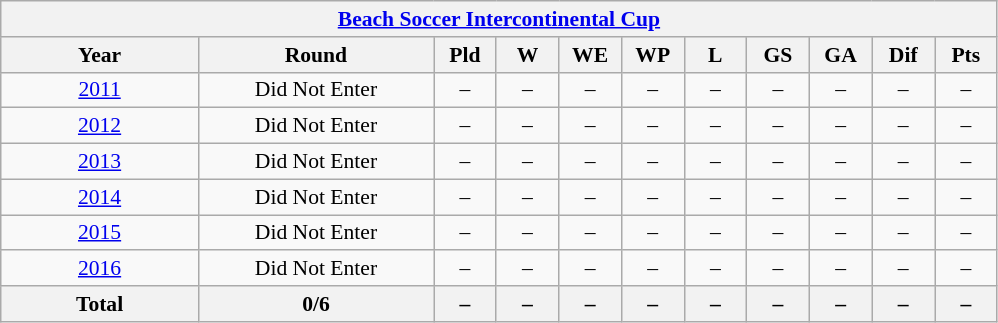<table class="wikitable" style="text-align: center;font-size:90%;">
<tr>
<th colspan=11><a href='#'>Beach Soccer Intercontinental Cup</a></th>
</tr>
<tr>
<th width=125>Year</th>
<th width=150>Round</th>
<th width=35>Pld</th>
<th width=35>W</th>
<th width=35>WE</th>
<th width=35>WP</th>
<th width=35>L</th>
<th width=35>GS</th>
<th width=35>GA</th>
<th width=35>Dif</th>
<th width=35>Pts</th>
</tr>
<tr>
<td> <a href='#'>2011</a></td>
<td>Did Not Enter</td>
<td>–</td>
<td>–</td>
<td>–</td>
<td>–</td>
<td>–</td>
<td>–</td>
<td>–</td>
<td>–</td>
<td>–</td>
</tr>
<tr>
<td> <a href='#'>2012</a></td>
<td>Did Not Enter</td>
<td>–</td>
<td>–</td>
<td>–</td>
<td>–</td>
<td>–</td>
<td>–</td>
<td>–</td>
<td>–</td>
<td>–</td>
</tr>
<tr>
<td> <a href='#'>2013</a></td>
<td>Did Not Enter</td>
<td>–</td>
<td>–</td>
<td>–</td>
<td>–</td>
<td>–</td>
<td>–</td>
<td>–</td>
<td>–</td>
<td>–</td>
</tr>
<tr>
<td> <a href='#'>2014</a></td>
<td>Did Not Enter</td>
<td>–</td>
<td>–</td>
<td>–</td>
<td>–</td>
<td>–</td>
<td>–</td>
<td>–</td>
<td>–</td>
<td>–</td>
</tr>
<tr>
<td> <a href='#'>2015</a></td>
<td>Did Not Enter</td>
<td>–</td>
<td>–</td>
<td>–</td>
<td>–</td>
<td>–</td>
<td>–</td>
<td>–</td>
<td>–</td>
<td>–</td>
</tr>
<tr>
<td> <a href='#'>2016</a></td>
<td>Did Not Enter</td>
<td>–</td>
<td>–</td>
<td>–</td>
<td>–</td>
<td>–</td>
<td>–</td>
<td>–</td>
<td>–</td>
<td>–</td>
</tr>
<tr>
<th><strong>Total</strong></th>
<th>0/6</th>
<th>–</th>
<th>–</th>
<th>–</th>
<th>–</th>
<th>–</th>
<th>–</th>
<th>–</th>
<th>–</th>
<th>–</th>
</tr>
</table>
